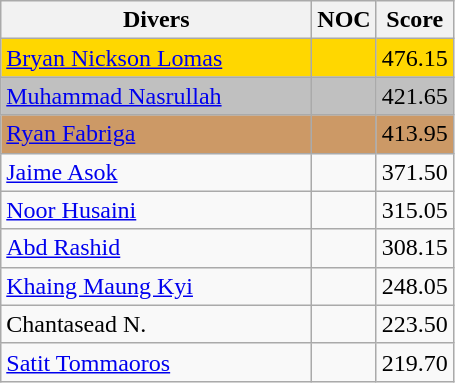<table class=wikitable style="text-align:left">
<tr>
<th width=200>Divers</th>
<th width=10>NOC</th>
<th width=20>Score</th>
</tr>
<tr bgcolor=gold>
<td><a href='#'>Bryan Nickson Lomas</a></td>
<td></td>
<td>476.15</td>
</tr>
<tr bgcolor=silver>
<td><a href='#'>Muhammad Nasrullah</a></td>
<td></td>
<td>421.65</td>
</tr>
<tr bgcolor=CC9966>
<td><a href='#'>Ryan Fabriga</a></td>
<td></td>
<td>413.95</td>
</tr>
<tr>
<td><a href='#'>Jaime Asok</a></td>
<td></td>
<td>371.50</td>
</tr>
<tr>
<td><a href='#'>Noor Husaini</a></td>
<td></td>
<td>315.05</td>
</tr>
<tr>
<td><a href='#'>Abd Rashid</a></td>
<td></td>
<td>308.15</td>
</tr>
<tr>
<td><a href='#'>Khaing Maung Kyi</a></td>
<td></td>
<td>248.05</td>
</tr>
<tr>
<td>Chantasead N.</td>
<td></td>
<td>223.50</td>
</tr>
<tr>
<td><a href='#'>Satit Tommaoros</a></td>
<td></td>
<td>219.70</td>
</tr>
</table>
